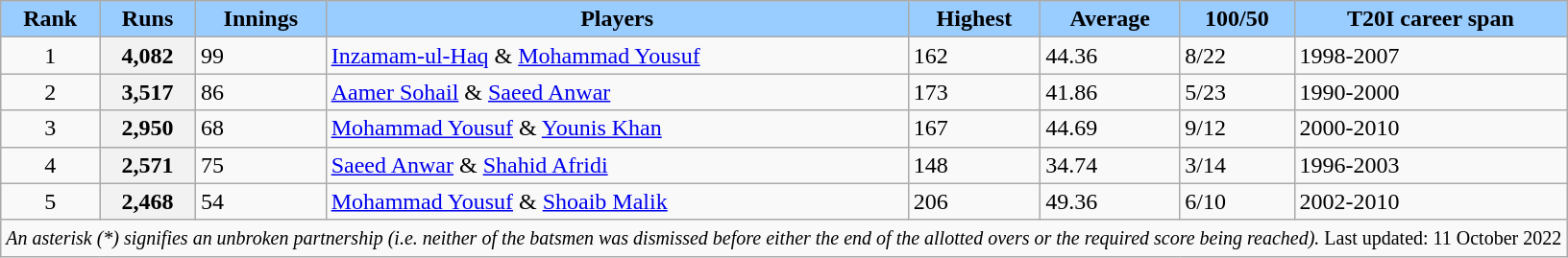<table class="wikitable sortable" style="text-align:centre;">
<tr style="background:#9cf;">
<th style="background:#9cf;" scope="col">Rank</th>
<th scope="col" style="background:#9cf;">Runs</th>
<th scope="col" style="background:#9cf;">Innings</th>
<th scope="col" style="background:#9cf;">Players</th>
<th scope="col" style="background:#9cf;">Highest</th>
<th scope="col" style="background:#9cf;">Average</th>
<th scope="col" style="background:#9cf;">100/50</th>
<th scope="col" style="background:#9cf;">T20I career span</th>
</tr>
<tr>
<td align=center>1</td>
<th scope="row">4,082</th>
<td>99</td>
<td><a href='#'>Inzamam-ul-Haq</a> & <a href='#'>Mohammad Yousuf</a></td>
<td>162</td>
<td>44.36</td>
<td>8/22</td>
<td>1998-2007</td>
</tr>
<tr>
<td align=center>2</td>
<th scope="row">3,517</th>
<td>86</td>
<td><a href='#'>Aamer Sohail</a> & <a href='#'>Saeed Anwar</a></td>
<td>173</td>
<td>41.86</td>
<td>5/23</td>
<td>1990-2000</td>
</tr>
<tr>
<td align=center>3</td>
<th scope="row">2,950</th>
<td>68</td>
<td><a href='#'>Mohammad Yousuf</a> & <a href='#'>Younis Khan</a></td>
<td>167</td>
<td>44.69</td>
<td>9/12</td>
<td>2000-2010</td>
</tr>
<tr>
<td align=center>4</td>
<th scope-"row">2,571</th>
<td>75</td>
<td><a href='#'>Saeed Anwar</a> & <a href='#'>Shahid Afridi</a></td>
<td>148</td>
<td>34.74</td>
<td>3/14</td>
<td>1996-2003</td>
</tr>
<tr>
<td align=center>5</td>
<th scope="row">2,468</th>
<td>54</td>
<td><a href='#'>Mohammad Yousuf</a> & <a href='#'>Shoaib Malik</a></td>
<td>206</td>
<td>49.36</td>
<td>6/10</td>
<td>2002-2010</td>
</tr>
<tr class="sortbottom">
<td scope="row" colspan=9><small> <em>An asterisk (*) signifies an unbroken partnership (i.e. neither of the batsmen was dismissed before either the end of the allotted overs or the required score being reached).</em> Last updated: 11 October 2022</small></td>
</tr>
</table>
